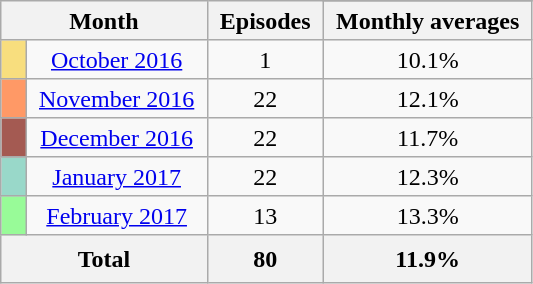<table class="wikitable plainrowheaders" style="text-align: center; line-height:25px;">
<tr class="wikitable" style="text-align: center;">
<th colspan="2" rowspan="2" style="padding: 0 8px;">Month</th>
<th rowspan="2" style="padding: 0 8px;">Episodes</th>
</tr>
<tr>
<th style="padding: 0 8px;">Monthly averages</th>
</tr>
<tr>
<td style="padding: 0 8px; background:#F8DE7E;"></td>
<td style="padding: 0 8px;" '><a href='#'>October 2016</a></td>
<td style="padding: 0 8px;">1</td>
<td style="padding: 0 8px;">10.1%</td>
</tr>
<tr>
<td style="padding: 0 8px; background:#FF9966;"></td>
<td style="padding: 0 8px;" '><a href='#'>November 2016</a></td>
<td style="padding: 0 8px;">22</td>
<td style="padding: 0 8px;">12.1%</td>
</tr>
<tr>
<td style="padding: 0 8px; background:#A45A52;"></td>
<td style="padding: 0 8px;" '><a href='#'>December 2016</a></td>
<td style="padding: 0 8px;">22</td>
<td style="padding: 0 8px;">11.7%</td>
</tr>
<tr>
<td style="padding: 0 8px; background:#99D8C9;"></td>
<td style="padding: 0 8px;" '><a href='#'>January 2017</a></td>
<td style="padding: 0 8px;">22</td>
<td style="padding: 0 8px;">12.3%</td>
</tr>
<tr>
<td style="padding: 0 8px; background:#98FB98;"></td>
<td style="padding: 0 8px;" '><a href='#'>February 2017</a></td>
<td style="padding: 0 8px;">13</td>
<td style="padding: 0 8px;">13.3%</td>
</tr>
<tr>
<th colspan="2">Total</th>
<th colspan="1">80</th>
<th colspan="2">11.9%</th>
</tr>
</table>
